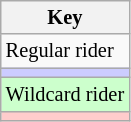<table class="wikitable" style="font-size: 85%;">
<tr>
<th colspan="3">Key</th>
</tr>
<tr>
<td>Regular rider</td>
</tr>
<tr style="background:#CCCCFF;">
<td></td>
</tr>
<tr style="background:#CCFFCC;">
<td>Wildcard rider</td>
</tr>
<tr style="background:#FFCCCC;">
<td></td>
</tr>
</table>
